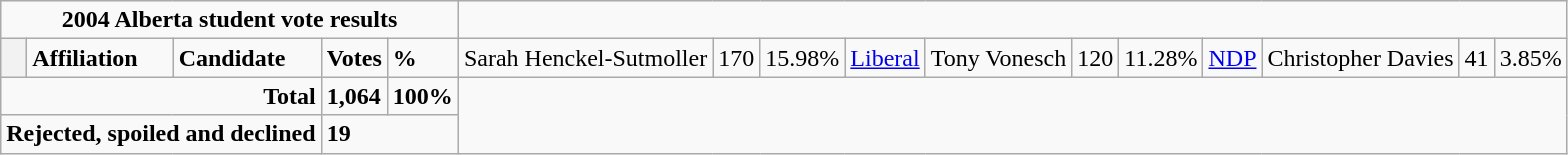<table class="wikitable">
<tr>
<td colspan="5" align="center"><strong>2004 Alberta student vote results</strong></td>
</tr>
<tr>
<th style="width: 10px;"></th>
<td><strong>Affiliation</strong></td>
<td><strong>Candidate</strong></td>
<td><strong>Votes</strong></td>
<td><strong>%</strong><br>
</td>
<td>Sarah Henckel-Sutmoller</td>
<td>170</td>
<td>15.98%<br>
</td>
<td><a href='#'>Liberal</a></td>
<td>Tony Vonesch</td>
<td>120</td>
<td>11.28%<br>
</td>
<td><a href='#'>NDP</a></td>
<td>Christopher Davies</td>
<td>41</td>
<td>3.85%<br></td>
</tr>
<tr>
<td colspan="3" align="right"><strong>Total</strong></td>
<td><strong>1,064</strong></td>
<td><strong>100%</strong></td>
</tr>
<tr>
<td colspan="3" align="right"><strong>Rejected, spoiled and declined</strong></td>
<td colspan="2"><strong>19</strong></td>
</tr>
</table>
